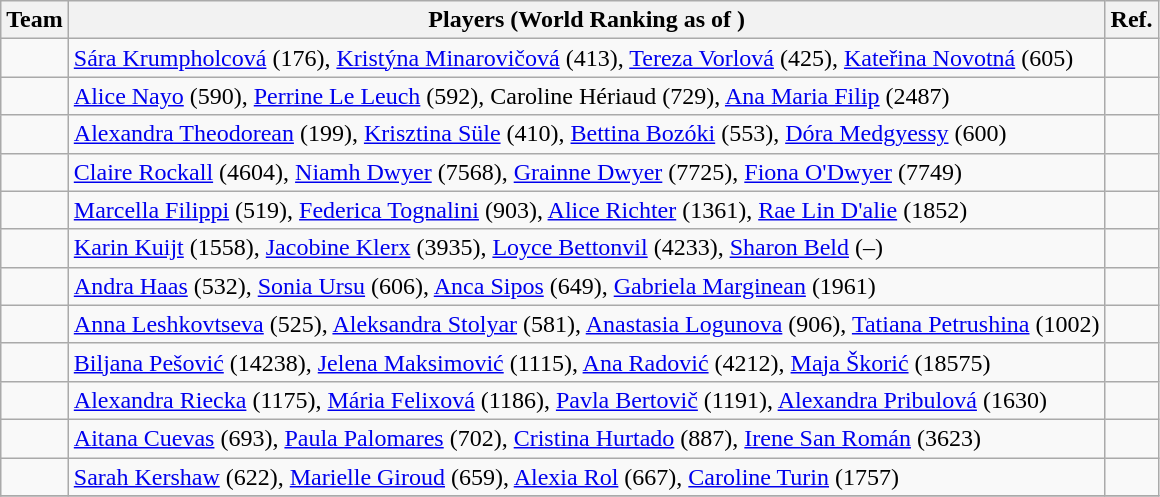<table class="wikitable">
<tr>
<th>Team</th>
<th>Players (World Ranking as of )</th>
<th>Ref.</th>
</tr>
<tr>
<td></td>
<td><a href='#'>Sára Krumpholcová</a> (176), <a href='#'>Kristýna Minarovičová</a> (413), <a href='#'>Tereza Vorlová</a> (425), <a href='#'>Kateřina Novotná</a> (605)</td>
<td></td>
</tr>
<tr>
<td></td>
<td><a href='#'>Alice Nayo</a> (590), <a href='#'>Perrine Le Leuch</a> (592), Caroline Hériaud (729), <a href='#'>Ana Maria Filip</a> (2487)</td>
<td></td>
</tr>
<tr>
<td></td>
<td><a href='#'>Alexandra Theodorean</a> (199), <a href='#'>Krisztina Süle</a> (410), <a href='#'>Bettina Bozóki</a> (553), <a href='#'>Dóra Medgyessy</a> (600)</td>
<td></td>
</tr>
<tr>
<td></td>
<td><a href='#'>Claire Rockall</a> (4604), <a href='#'>Niamh Dwyer</a> (7568), <a href='#'>Grainne Dwyer</a> (7725), <a href='#'>Fiona O'Dwyer</a> (7749)</td>
<td></td>
</tr>
<tr>
<td></td>
<td><a href='#'>Marcella Filippi</a> (519), <a href='#'>Federica Tognalini</a> (903), <a href='#'>Alice Richter</a> (1361), <a href='#'>Rae Lin D'alie</a> (1852)</td>
<td></td>
</tr>
<tr>
<td></td>
<td><a href='#'>Karin Kuijt</a> (1558), <a href='#'>Jacobine Klerx</a> (3935), <a href='#'>Loyce Bettonvil</a> (4233), <a href='#'>Sharon Beld</a> (–)</td>
<td></td>
</tr>
<tr>
<td></td>
<td><a href='#'>Andra Haas</a> (532), <a href='#'>Sonia Ursu</a> (606), <a href='#'>Anca Sipos</a> (649), <a href='#'>Gabriela Marginean</a> (1961)</td>
<td></td>
</tr>
<tr>
<td></td>
<td><a href='#'>Anna Leshkovtseva</a> (525), <a href='#'>Aleksandra Stolyar</a> (581), <a href='#'>Anastasia Logunova</a> (906), <a href='#'>Tatiana Petrushina</a> (1002)</td>
<td></td>
</tr>
<tr>
<td></td>
<td><a href='#'>Biljana Pešović</a> (14238), <a href='#'>Jelena Maksimović</a> (1115), <a href='#'>Ana Radović</a> (4212), <a href='#'>Maja Škorić</a> (18575)</td>
<td></td>
</tr>
<tr>
<td></td>
<td><a href='#'>Alexandra Riecka</a> (1175), <a href='#'>Mária Felixová</a> (1186), <a href='#'>Pavla Bertovič</a> (1191), <a href='#'>Alexandra Pribulová</a> (1630)</td>
<td></td>
</tr>
<tr>
<td></td>
<td><a href='#'>Aitana Cuevas</a> (693), <a href='#'>Paula Palomares</a> (702), <a href='#'>Cristina Hurtado</a> (887), <a href='#'>Irene San Román</a> (3623)</td>
<td></td>
</tr>
<tr>
<td></td>
<td><a href='#'>Sarah Kershaw</a> (622), <a href='#'>Marielle Giroud</a> (659), <a href='#'>Alexia Rol</a> (667), <a href='#'>Caroline Turin</a> (1757)</td>
<td></td>
</tr>
<tr>
</tr>
</table>
